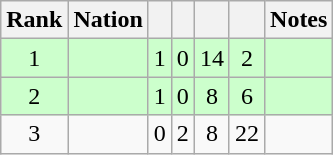<table class="wikitable sortable" style="text-align: center;">
<tr>
<th>Rank</th>
<th>Nation</th>
<th></th>
<th></th>
<th></th>
<th></th>
<th>Notes</th>
</tr>
<tr style="background:#cfc;">
<td>1</td>
<td align=left></td>
<td>1</td>
<td>0</td>
<td>14</td>
<td>2</td>
<td></td>
</tr>
<tr style="background:#cfc;">
<td>2</td>
<td align=left></td>
<td>1</td>
<td>0</td>
<td>8</td>
<td>6</td>
<td></td>
</tr>
<tr>
<td>3</td>
<td align=left></td>
<td>0</td>
<td>2</td>
<td>8</td>
<td>22</td>
<td></td>
</tr>
</table>
